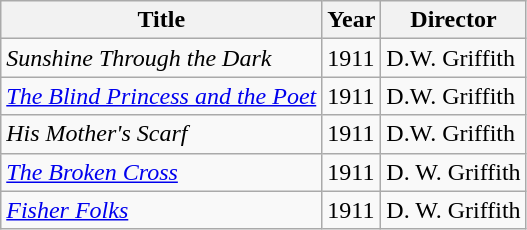<table class="wikitable">
<tr>
<th>Title</th>
<th>Year</th>
<th>Director</th>
</tr>
<tr>
<td><em>Sunshine Through the Dark</em></td>
<td>1911</td>
<td>D.W. Griffith</td>
</tr>
<tr>
<td><em><a href='#'>The Blind Princess and the Poet</a></em></td>
<td>1911</td>
<td>D.W. Griffith</td>
</tr>
<tr>
<td><em>His Mother's Scarf</em></td>
<td>1911</td>
<td>D.W. Griffith</td>
</tr>
<tr>
<td><em><a href='#'>The Broken Cross</a></em></td>
<td>1911</td>
<td>D. W. Griffith</td>
</tr>
<tr>
<td><em><a href='#'>Fisher Folks</a></em></td>
<td>1911</td>
<td>D. W. Griffith</td>
</tr>
</table>
